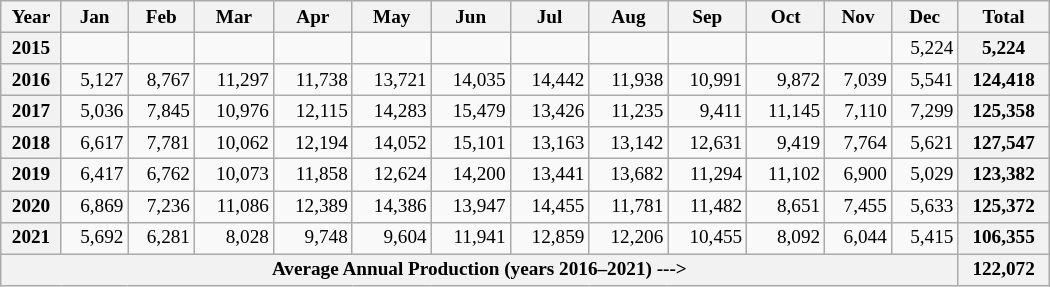<table class=wikitable style="text-align:right; font-size:0.8em; width:700px;">
<tr>
<th>Year</th>
<th>Jan</th>
<th>Feb</th>
<th>Mar</th>
<th>Apr</th>
<th>May</th>
<th>Jun</th>
<th>Jul</th>
<th>Aug</th>
<th>Sep</th>
<th>Oct</th>
<th>Nov</th>
<th>Dec</th>
<th>Total</th>
</tr>
<tr>
<th>2015</th>
<td></td>
<td></td>
<td></td>
<td></td>
<td></td>
<td></td>
<td></td>
<td></td>
<td></td>
<td></td>
<td></td>
<td>5,224</td>
<th>5,224</th>
</tr>
<tr>
<th>2016</th>
<td>5,127</td>
<td>8,767</td>
<td>11,297</td>
<td>11,738</td>
<td>13,721</td>
<td>14,035</td>
<td>14,442</td>
<td>11,938</td>
<td>10,991</td>
<td>9,872</td>
<td>7,039</td>
<td>5,541</td>
<th>124,418</th>
</tr>
<tr>
<th>2017</th>
<td>5,036</td>
<td>7,845</td>
<td>10,976</td>
<td>12,115</td>
<td>14,283</td>
<td>15,479</td>
<td>13,426</td>
<td>11,235</td>
<td>9,411</td>
<td>11,145</td>
<td>7,110</td>
<td>7,299</td>
<th>125,358</th>
</tr>
<tr>
<th>2018</th>
<td>6,617</td>
<td>7,781</td>
<td>10,062</td>
<td>12,194</td>
<td>14,052</td>
<td>15,101</td>
<td>13,163</td>
<td>13,142</td>
<td>12,631</td>
<td>9,419</td>
<td>7,764</td>
<td>5,621</td>
<th>127,547</th>
</tr>
<tr>
<th>2019</th>
<td>6,417</td>
<td>6,762</td>
<td>10,073</td>
<td>11,858</td>
<td>12,624</td>
<td>14,200</td>
<td>13,441</td>
<td>13,682</td>
<td>11,294</td>
<td>11,102</td>
<td>6,900</td>
<td>5,029</td>
<th>123,382</th>
</tr>
<tr>
<th>2020</th>
<td>6,869</td>
<td>7,236</td>
<td>11,086</td>
<td>12,389</td>
<td>14,386</td>
<td>13,947</td>
<td>14,455</td>
<td>11,781</td>
<td>11,482</td>
<td>8,651</td>
<td>7,455</td>
<td>5,633</td>
<th>125,372</th>
</tr>
<tr>
<th>2021</th>
<td>5,692</td>
<td>6,281</td>
<td>8,028</td>
<td>9,748</td>
<td>9,604</td>
<td>11,941</td>
<td>12,859</td>
<td>12,206</td>
<td>10,455</td>
<td>8,092</td>
<td>6,044</td>
<td>5,415</td>
<th>106,355</th>
</tr>
<tr>
<th colspan=13>Average Annual Production (years 2016–2021) ---></th>
<th>122,072</th>
</tr>
</table>
